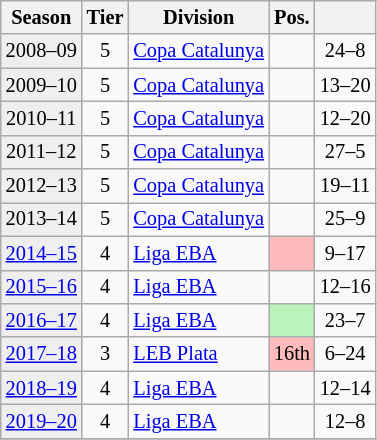<table class="wikitable" style="font-size:85%; text-align:center">
<tr>
<th>Season</th>
<th>Tier</th>
<th>Division</th>
<th>Pos.</th>
<th></th>
</tr>
<tr>
<td bgcolor=#efefef>2008–09</td>
<td>5</td>
<td align=left><a href='#'>Copa Catalunya</a></td>
<td></td>
<td>24–8</td>
</tr>
<tr>
<td bgcolor=#efefef>2009–10</td>
<td>5</td>
<td align=left><a href='#'>Copa Catalunya</a></td>
<td></td>
<td>13–20</td>
</tr>
<tr>
<td bgcolor=#efefef>2010–11</td>
<td>5</td>
<td align=left><a href='#'>Copa Catalunya</a></td>
<td></td>
<td>12–20</td>
</tr>
<tr>
<td bgcolor=#efefef>2011–12</td>
<td>5</td>
<td align=left><a href='#'>Copa Catalunya</a></td>
<td></td>
<td>27–5</td>
</tr>
<tr>
<td bgcolor=#efefef>2012–13</td>
<td>5</td>
<td align=left><a href='#'>Copa Catalunya</a></td>
<td></td>
<td>19–11</td>
</tr>
<tr>
<td bgcolor=#efefef>2013–14</td>
<td>5</td>
<td align=left><a href='#'>Copa Catalunya</a></td>
<td></td>
<td>25–9</td>
</tr>
<tr>
<td bgcolor=#efefef><a href='#'>2014–15</a></td>
<td>4</td>
<td align=left><a href='#'>Liga EBA</a></td>
<td bgcolor=#FFBBBB></td>
<td>9–17</td>
</tr>
<tr>
<td bgcolor=#efefef><a href='#'>2015–16</a></td>
<td>4</td>
<td align=left><a href='#'>Liga EBA</a></td>
<td></td>
<td>12–16</td>
</tr>
<tr>
<td bgcolor=#efefef><a href='#'>2016–17</a></td>
<td>4</td>
<td align=left><a href='#'>Liga EBA</a></td>
<td bgcolor=#BBF3BB></td>
<td>23–7</td>
</tr>
<tr>
<td bgcolor=#efefef><a href='#'>2017–18</a></td>
<td>3</td>
<td align=left><a href='#'>LEB Plata</a></td>
<td bgcolor=#FFBBBB>16th</td>
<td>6–24</td>
</tr>
<tr>
<td bgcolor=#efefef><a href='#'>2018–19</a></td>
<td>4</td>
<td align=left><a href='#'>Liga EBA</a></td>
<td></td>
<td>12–14</td>
</tr>
<tr>
<td bgcolor=#efefef><a href='#'>2019–20</a></td>
<td>4</td>
<td align=left><a href='#'>Liga EBA</a></td>
<td></td>
<td>12–8</td>
</tr>
<tr>
</tr>
</table>
